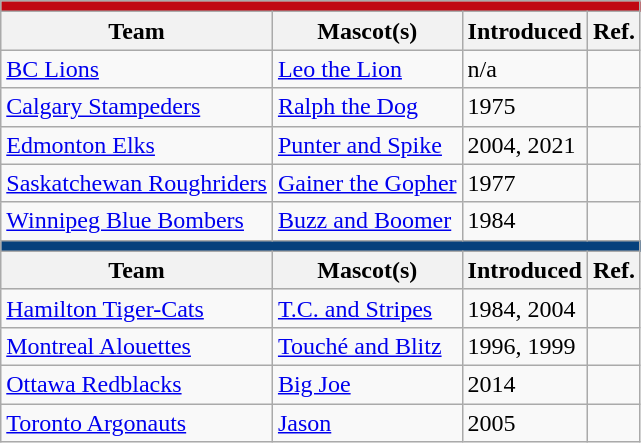<table class="wikitable">
<tr style= background-color:#CE0008;>
<th style=background:#C00712 colspan=4><a href='#'></a></th>
</tr>
<tr style="background:#efefef;">
<th>Team</th>
<th>Mascot(s)</th>
<th>Introduced</th>
<th>Ref.</th>
</tr>
<tr>
<td><a href='#'>BC Lions</a></td>
<td><a href='#'>Leo the Lion</a></td>
<td>n/a</td>
<td></td>
</tr>
<tr>
<td><a href='#'>Calgary Stampeders</a></td>
<td><a href='#'>Ralph the Dog</a></td>
<td>1975</td>
<td></td>
</tr>
<tr>
<td><a href='#'>Edmonton Elks</a></td>
<td><a href='#'>Punter and Spike</a></td>
<td>2004, 2021</td>
<td></td>
</tr>
<tr>
<td><a href='#'>Saskatchewan Roughriders</a></td>
<td><a href='#'>Gainer the Gopher</a></td>
<td>1977</td>
<td></td>
</tr>
<tr>
<td><a href='#'>Winnipeg Blue Bombers</a></td>
<td><a href='#'>Buzz and Boomer</a></td>
<td>1984</td>
<td></td>
</tr>
<tr style = background-color:#094480;>
<th style=background:#06407C colspan=4><a href='#'></a></th>
</tr>
<tr style="background:#efefef;">
<th>Team</th>
<th>Mascot(s)</th>
<th>Introduced</th>
<th>Ref.</th>
</tr>
<tr>
<td><a href='#'>Hamilton Tiger-Cats</a></td>
<td><a href='#'>T.C. and Stripes</a></td>
<td>1984, 2004</td>
<td></td>
</tr>
<tr>
<td><a href='#'>Montreal Alouettes</a></td>
<td><a href='#'>Touché and Blitz</a></td>
<td>1996, 1999</td>
<td></td>
</tr>
<tr>
<td><a href='#'>Ottawa Redblacks</a></td>
<td><a href='#'>Big Joe</a></td>
<td>2014</td>
<td></td>
</tr>
<tr>
<td><a href='#'>Toronto Argonauts</a></td>
<td><a href='#'>Jason</a></td>
<td>2005</td>
<td></td>
</tr>
</table>
